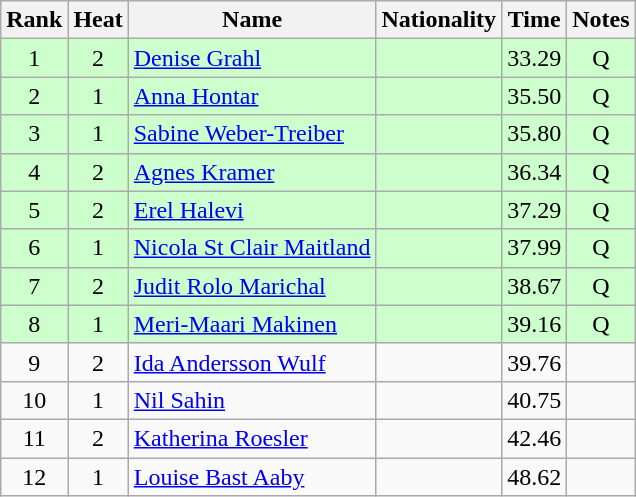<table class="wikitable sortable" style="text-align:center">
<tr>
<th>Rank</th>
<th>Heat</th>
<th>Name</th>
<th>Nationality</th>
<th>Time</th>
<th>Notes</th>
</tr>
<tr bgcolor=ccffcc>
<td>1</td>
<td>2</td>
<td align=left><a href='#'>Denise Grahl</a></td>
<td align=left></td>
<td>33.29</td>
<td>Q</td>
</tr>
<tr bgcolor=ccffcc>
<td>2</td>
<td>1</td>
<td align=left><a href='#'>Anna Hontar</a></td>
<td align=left></td>
<td>35.50</td>
<td>Q</td>
</tr>
<tr bgcolor=ccffcc>
<td>3</td>
<td>1</td>
<td align=left><a href='#'>Sabine Weber-Treiber</a></td>
<td align=left></td>
<td>35.80</td>
<td>Q</td>
</tr>
<tr bgcolor=ccffcc>
<td>4</td>
<td>2</td>
<td align=left><a href='#'>Agnes Kramer</a></td>
<td align=left></td>
<td>36.34</td>
<td>Q</td>
</tr>
<tr bgcolor=ccffcc>
<td>5</td>
<td>2</td>
<td align=left><a href='#'>Erel Halevi</a></td>
<td align=left></td>
<td>37.29</td>
<td>Q</td>
</tr>
<tr bgcolor=ccffcc>
<td>6</td>
<td>1</td>
<td align=left><a href='#'>Nicola St Clair Maitland</a></td>
<td align=left></td>
<td>37.99</td>
<td>Q</td>
</tr>
<tr bgcolor=ccffcc>
<td>7</td>
<td>2</td>
<td align=left><a href='#'>Judit Rolo Marichal</a></td>
<td align=left></td>
<td>38.67</td>
<td>Q</td>
</tr>
<tr bgcolor=ccffcc>
<td>8</td>
<td>1</td>
<td align=left><a href='#'>Meri-Maari Makinen</a></td>
<td align=left></td>
<td>39.16</td>
<td>Q</td>
</tr>
<tr>
<td>9</td>
<td>2</td>
<td align=left><a href='#'>Ida Andersson Wulf</a></td>
<td align=left></td>
<td>39.76</td>
<td></td>
</tr>
<tr>
<td>10</td>
<td>1</td>
<td align=left><a href='#'>Nil Sahin</a></td>
<td align=left></td>
<td>40.75</td>
<td></td>
</tr>
<tr>
<td>11</td>
<td>2</td>
<td align=left><a href='#'>Katherina Roesler</a></td>
<td align=left></td>
<td>42.46</td>
<td></td>
</tr>
<tr>
<td>12</td>
<td>1</td>
<td align=left><a href='#'>Louise Bast Aaby</a></td>
<td align=left></td>
<td>48.62</td>
<td></td>
</tr>
</table>
